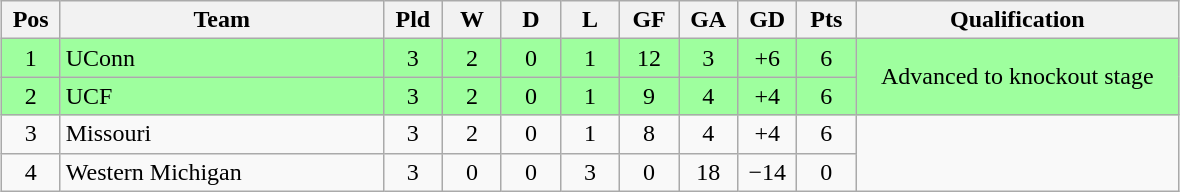<table class="wikitable" style="text-align:center; margin: 1em auto">
<tr>
<th style="width:2em">Pos</th>
<th style="width:13em">Team</th>
<th style="width:2em">Pld</th>
<th style="width:2em">W</th>
<th style="width:2em">D</th>
<th style="width:2em">L</th>
<th style="width:2em">GF</th>
<th style="width:2em">GA</th>
<th style="width:2em">GD</th>
<th style="width:2em">Pts</th>
<th style="width:13em">Qualification</th>
</tr>
<tr bgcolor="#9eff9e">
<td>1</td>
<td style="text-align:left">UConn</td>
<td>3</td>
<td>2</td>
<td>0</td>
<td>1</td>
<td>12</td>
<td>3</td>
<td>+6</td>
<td>6</td>
<td rowspan="2">Advanced to knockout stage</td>
</tr>
<tr bgcolor="#9eff9e">
<td>2</td>
<td style="text-align:left">UCF</td>
<td>3</td>
<td>2</td>
<td>0</td>
<td>1</td>
<td>9</td>
<td>4</td>
<td>+4</td>
<td>6</td>
</tr>
<tr>
<td>3</td>
<td style="text-align:left">Missouri</td>
<td>3</td>
<td>2</td>
<td>0</td>
<td>1</td>
<td>8</td>
<td>4</td>
<td>+4</td>
<td>6</td>
</tr>
<tr>
<td>4</td>
<td style="text-align:left">Western Michigan</td>
<td>3</td>
<td>0</td>
<td>0</td>
<td>3</td>
<td>0</td>
<td>18</td>
<td>−14</td>
<td>0</td>
</tr>
</table>
